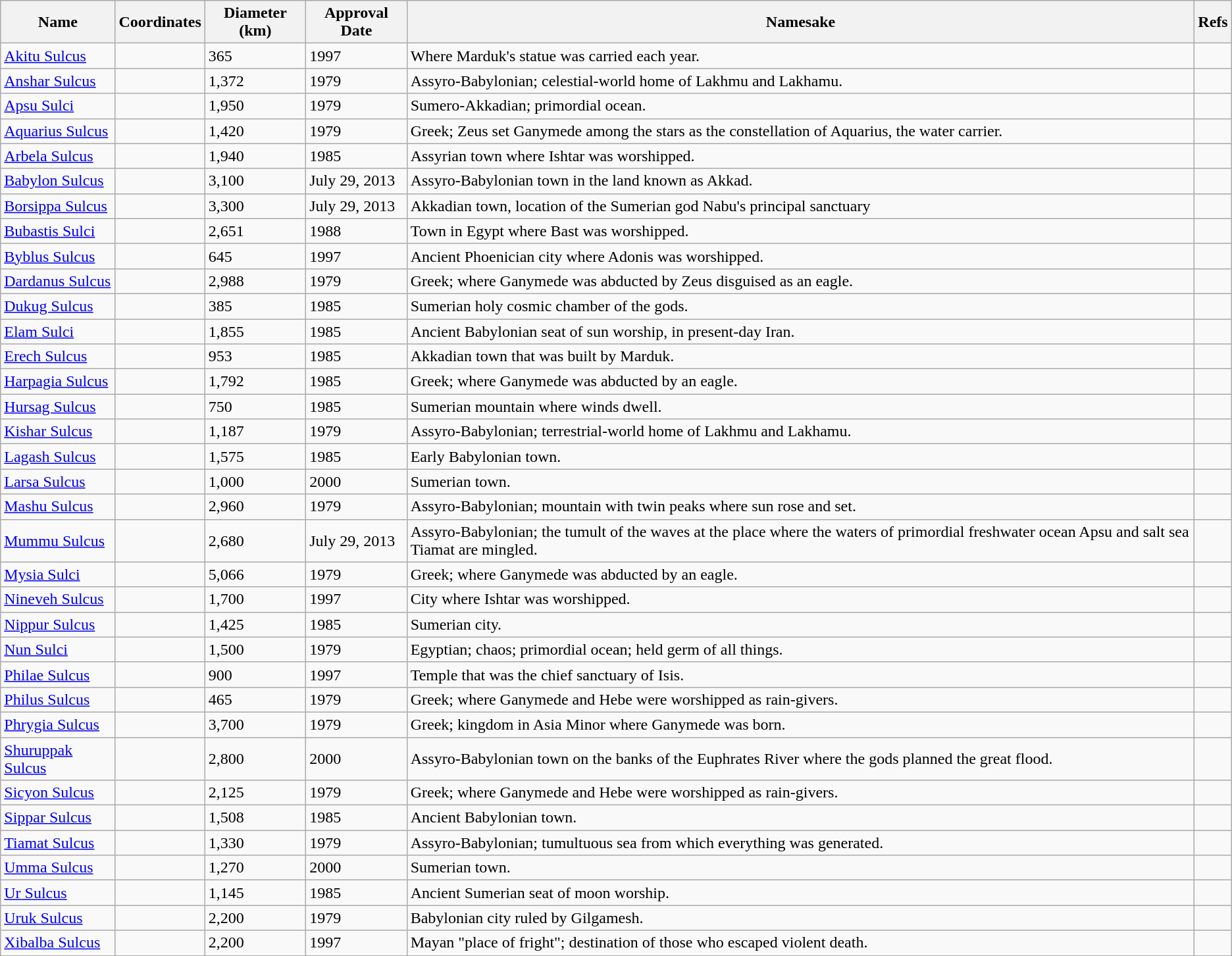<table class="wikitable">
<tr>
<th>Name</th>
<th>Coordinates</th>
<th>Diameter (km)</th>
<th>Approval Date</th>
<th>Namesake</th>
<th>Refs</th>
</tr>
<tr>
<td><a href='#'>Akitu Sulcus</a></td>
<td></td>
<td>365</td>
<td>1997</td>
<td>Where Marduk's statue was carried each year.</td>
<td></td>
</tr>
<tr>
<td><a href='#'>Anshar Sulcus</a></td>
<td></td>
<td>1,372</td>
<td>1979</td>
<td>Assyro-Babylonian; celestial-world home of Lakhmu and Lakhamu.</td>
<td></td>
</tr>
<tr>
<td><a href='#'>Apsu Sulci</a></td>
<td></td>
<td>1,950</td>
<td>1979</td>
<td>Sumero-Akkadian; primordial ocean.</td>
<td></td>
</tr>
<tr>
<td><a href='#'>Aquarius Sulcus</a></td>
<td></td>
<td>1,420</td>
<td>1979</td>
<td>Greek; Zeus set Ganymede among the stars as the constellation of Aquarius, the water carrier.</td>
<td></td>
</tr>
<tr>
<td><a href='#'>Arbela Sulcus</a></td>
<td></td>
<td>1,940</td>
<td>1985</td>
<td>Assyrian town where Ishtar was worshipped.</td>
<td></td>
</tr>
<tr>
<td><a href='#'>Babylon Sulcus</a></td>
<td></td>
<td>3,100</td>
<td>July 29, 2013</td>
<td>Assyro-Babylonian town in the land known as Akkad.</td>
<td></td>
</tr>
<tr>
<td><a href='#'>Borsippa Sulcus</a></td>
<td></td>
<td>3,300</td>
<td>July 29, 2013</td>
<td>Akkadian town, location of the Sumerian god Nabu's principal sanctuary</td>
<td></td>
</tr>
<tr>
<td><a href='#'>Bubastis Sulci</a></td>
<td></td>
<td>2,651</td>
<td>1988</td>
<td>Town in Egypt where Bast was worshipped.</td>
<td></td>
</tr>
<tr>
<td><a href='#'>Byblus Sulcus</a></td>
<td></td>
<td>645</td>
<td>1997</td>
<td>Ancient Phoenician city where Adonis was worshipped.</td>
<td></td>
</tr>
<tr>
<td><a href='#'>Dardanus Sulcus</a></td>
<td></td>
<td>2,988</td>
<td>1979</td>
<td>Greek; where Ganymede was abducted by Zeus disguised as an eagle.</td>
<td></td>
</tr>
<tr>
<td><a href='#'>Dukug Sulcus</a></td>
<td></td>
<td>385</td>
<td>1985</td>
<td>Sumerian holy cosmic chamber of the gods.</td>
<td></td>
</tr>
<tr>
<td><a href='#'>Elam Sulci</a></td>
<td></td>
<td>1,855</td>
<td>1985</td>
<td>Ancient Babylonian seat of sun worship, in present-day Iran.</td>
<td></td>
</tr>
<tr>
<td><a href='#'>Erech Sulcus</a></td>
<td></td>
<td>953</td>
<td>1985</td>
<td>Akkadian town that was built by Marduk.</td>
<td></td>
</tr>
<tr>
<td><a href='#'>Harpagia Sulcus</a></td>
<td></td>
<td>1,792</td>
<td>1985</td>
<td>Greek; where Ganymede was abducted by an eagle.</td>
<td></td>
</tr>
<tr>
<td><a href='#'>Hursag Sulcus</a></td>
<td></td>
<td>750</td>
<td>1985</td>
<td>Sumerian mountain where winds dwell.</td>
<td></td>
</tr>
<tr>
<td><a href='#'>Kishar Sulcus</a></td>
<td></td>
<td>1,187</td>
<td>1979</td>
<td>Assyro-Babylonian; terrestrial-world home of Lakhmu and Lakhamu.</td>
<td></td>
</tr>
<tr>
<td><a href='#'>Lagash Sulcus</a></td>
<td></td>
<td>1,575</td>
<td>1985</td>
<td>Early Babylonian town.</td>
<td></td>
</tr>
<tr>
<td><a href='#'>Larsa Sulcus</a></td>
<td></td>
<td>1,000</td>
<td>2000</td>
<td>Sumerian town.</td>
<td></td>
</tr>
<tr>
<td><a href='#'>Mashu Sulcus</a></td>
<td></td>
<td>2,960</td>
<td>1979</td>
<td>Assyro-Babylonian; mountain with twin peaks where sun rose and set.</td>
<td></td>
</tr>
<tr>
<td><a href='#'>Mummu Sulcus</a></td>
<td></td>
<td>2,680</td>
<td>July 29, 2013</td>
<td>Assyro-Babylonian; the tumult of the waves at the place where the waters of primordial freshwater ocean Apsu and salt sea Tiamat are mingled.</td>
<td></td>
</tr>
<tr>
<td><a href='#'>Mysia Sulci</a></td>
<td></td>
<td>5,066</td>
<td>1979</td>
<td>Greek; where Ganymede was abducted by an eagle.</td>
<td></td>
</tr>
<tr>
<td><a href='#'>Nineveh Sulcus</a></td>
<td></td>
<td>1,700</td>
<td>1997</td>
<td>City where Ishtar was worshipped.</td>
<td></td>
</tr>
<tr>
<td><a href='#'>Nippur Sulcus</a></td>
<td></td>
<td>1,425</td>
<td>1985</td>
<td>Sumerian city.</td>
<td></td>
</tr>
<tr>
<td><a href='#'>Nun Sulci</a></td>
<td></td>
<td>1,500</td>
<td>1979</td>
<td>Egyptian; chaos; primordial ocean; held germ of all things.</td>
<td></td>
</tr>
<tr>
<td><a href='#'>Philae Sulcus</a></td>
<td></td>
<td>900</td>
<td>1997</td>
<td>Temple that was the chief sanctuary of Isis.</td>
<td></td>
</tr>
<tr>
<td><a href='#'>Philus Sulcus</a></td>
<td></td>
<td>465</td>
<td>1979</td>
<td>Greek; where Ganymede and Hebe were worshipped as rain-givers.</td>
<td></td>
</tr>
<tr>
<td><a href='#'>Phrygia Sulcus</a></td>
<td></td>
<td>3,700</td>
<td>1979</td>
<td>Greek; kingdom in Asia Minor where Ganymede was born.</td>
<td></td>
</tr>
<tr>
<td><a href='#'>Shuruppak Sulcus</a></td>
<td></td>
<td>2,800</td>
<td>2000</td>
<td>Assyro-Babylonian town on the banks of the Euphrates River where the gods planned the great flood.</td>
<td></td>
</tr>
<tr>
<td><a href='#'>Sicyon Sulcus</a></td>
<td></td>
<td>2,125</td>
<td>1979</td>
<td>Greek; where Ganymede and Hebe were worshipped as rain-givers.</td>
<td></td>
</tr>
<tr>
<td><a href='#'>Sippar Sulcus</a></td>
<td></td>
<td>1,508</td>
<td>1985</td>
<td>Ancient Babylonian town.</td>
<td></td>
</tr>
<tr>
<td><a href='#'>Tiamat Sulcus</a></td>
<td></td>
<td>1,330</td>
<td>1979</td>
<td>Assyro-Babylonian; tumultuous sea from which everything was generated.</td>
<td></td>
</tr>
<tr>
<td><a href='#'>Umma Sulcus</a></td>
<td></td>
<td>1,270</td>
<td>2000</td>
<td>Sumerian town.</td>
<td></td>
</tr>
<tr>
<td><a href='#'>Ur Sulcus</a></td>
<td></td>
<td>1,145</td>
<td>1985</td>
<td>Ancient Sumerian seat of moon worship.</td>
<td></td>
</tr>
<tr>
<td><a href='#'>Uruk Sulcus</a></td>
<td></td>
<td>2,200</td>
<td>1979</td>
<td>Babylonian city ruled by Gilgamesh.</td>
<td></td>
</tr>
<tr>
<td><a href='#'>Xibalba Sulcus</a></td>
<td></td>
<td>2,200</td>
<td>1997</td>
<td>Mayan "place of fright"; destination of those who escaped violent death.</td>
<td></td>
</tr>
</table>
